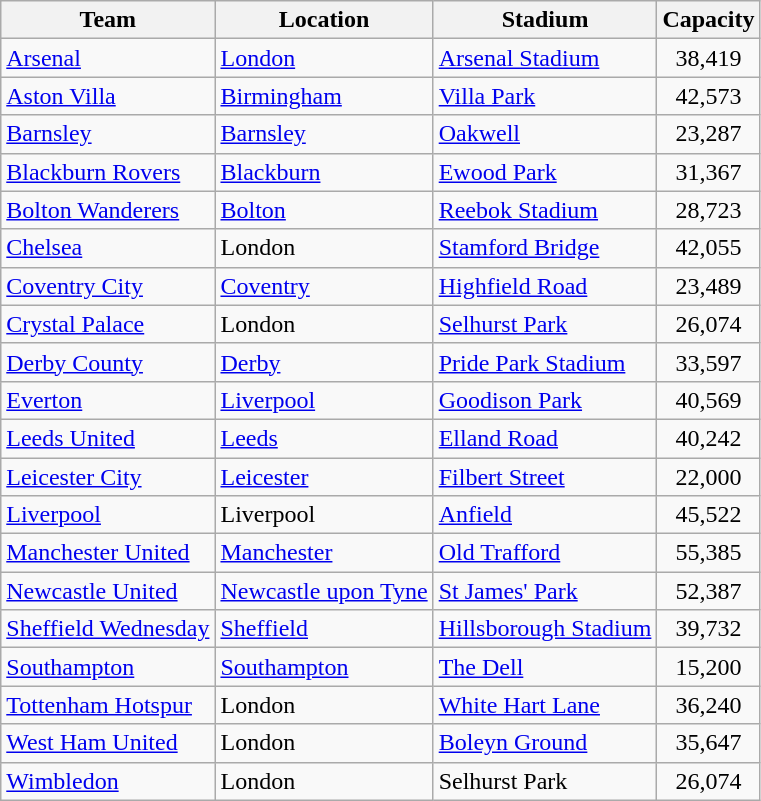<table class="wikitable sortable">
<tr>
<th>Team</th>
<th>Location</th>
<th>Stadium</th>
<th>Capacity</th>
</tr>
<tr>
<td><a href='#'>Arsenal</a></td>
<td><a href='#'>London</a> </td>
<td><a href='#'>Arsenal Stadium</a></td>
<td align="center">38,419</td>
</tr>
<tr>
<td><a href='#'>Aston Villa</a></td>
<td><a href='#'>Birmingham</a></td>
<td><a href='#'>Villa Park</a></td>
<td align="center">42,573</td>
</tr>
<tr>
<td><a href='#'>Barnsley</a></td>
<td><a href='#'>Barnsley</a></td>
<td><a href='#'>Oakwell</a></td>
<td align="center">23,287</td>
</tr>
<tr>
<td><a href='#'>Blackburn Rovers</a></td>
<td><a href='#'>Blackburn</a></td>
<td><a href='#'>Ewood Park</a></td>
<td align="center">31,367</td>
</tr>
<tr>
<td><a href='#'>Bolton Wanderers</a></td>
<td><a href='#'>Bolton</a></td>
<td><a href='#'>Reebok Stadium</a></td>
<td align="center">28,723</td>
</tr>
<tr>
<td><a href='#'>Chelsea</a></td>
<td>London </td>
<td><a href='#'>Stamford Bridge</a></td>
<td align="center">42,055</td>
</tr>
<tr>
<td><a href='#'>Coventry City</a></td>
<td><a href='#'>Coventry</a></td>
<td><a href='#'>Highfield Road</a></td>
<td align="center">23,489</td>
</tr>
<tr>
<td><a href='#'>Crystal Palace</a></td>
<td>London </td>
<td><a href='#'>Selhurst Park</a></td>
<td align="center">26,074</td>
</tr>
<tr>
<td><a href='#'>Derby County</a></td>
<td><a href='#'>Derby</a></td>
<td><a href='#'>Pride Park Stadium</a></td>
<td style="text-align:center;">33,597</td>
</tr>
<tr>
<td><a href='#'>Everton</a></td>
<td><a href='#'>Liverpool</a> </td>
<td><a href='#'>Goodison Park</a></td>
<td align="center">40,569</td>
</tr>
<tr>
<td><a href='#'>Leeds United</a></td>
<td><a href='#'>Leeds</a></td>
<td><a href='#'>Elland Road</a></td>
<td align="center">40,242</td>
</tr>
<tr>
<td><a href='#'>Leicester City</a></td>
<td><a href='#'>Leicester</a></td>
<td><a href='#'>Filbert Street</a></td>
<td align="center">22,000</td>
</tr>
<tr>
<td><a href='#'>Liverpool</a></td>
<td>Liverpool </td>
<td><a href='#'>Anfield</a></td>
<td align="center">45,522</td>
</tr>
<tr>
<td><a href='#'>Manchester United</a></td>
<td><a href='#'>Manchester</a></td>
<td><a href='#'>Old Trafford</a></td>
<td align="center">55,385</td>
</tr>
<tr>
<td><a href='#'>Newcastle United</a></td>
<td><a href='#'>Newcastle upon Tyne</a></td>
<td><a href='#'>St James' Park</a></td>
<td align="center">52,387</td>
</tr>
<tr>
<td><a href='#'>Sheffield Wednesday</a></td>
<td><a href='#'>Sheffield</a></td>
<td><a href='#'>Hillsborough Stadium</a></td>
<td align="center">39,732</td>
</tr>
<tr>
<td><a href='#'>Southampton</a></td>
<td><a href='#'>Southampton</a></td>
<td><a href='#'>The Dell</a></td>
<td align="center">15,200</td>
</tr>
<tr>
<td><a href='#'>Tottenham Hotspur</a></td>
<td>London </td>
<td><a href='#'>White Hart Lane</a></td>
<td align="center">36,240</td>
</tr>
<tr>
<td><a href='#'>West Ham United</a></td>
<td>London </td>
<td><a href='#'>Boleyn Ground</a></td>
<td align="center">35,647</td>
</tr>
<tr>
<td><a href='#'>Wimbledon</a></td>
<td>London </td>
<td>Selhurst Park</td>
<td align="center">26,074</td>
</tr>
</table>
